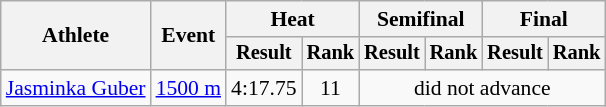<table class=wikitable style="font-size:90%">
<tr>
<th rowspan="2">Athlete</th>
<th rowspan="2">Event</th>
<th colspan="2">Heat</th>
<th colspan="2">Semifinal</th>
<th colspan="2">Final</th>
</tr>
<tr style="font-size:95%">
<th>Result</th>
<th>Rank</th>
<th>Result</th>
<th>Rank</th>
<th>Result</th>
<th>Rank</th>
</tr>
<tr align=center>
<td align=left><a href='#'>Jasminka Guber</a></td>
<td align=left><a href='#'>1500 m</a></td>
<td>4:17.75</td>
<td>11</td>
<td colspan=4>did not advance</td>
</tr>
</table>
